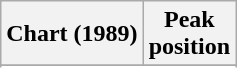<table class="wikitable sortable plainrowheaders" style="text-align:center">
<tr>
<th>Chart (1989)</th>
<th>Peak<br>position</th>
</tr>
<tr>
</tr>
<tr>
</tr>
<tr>
</tr>
<tr>
</tr>
<tr>
</tr>
</table>
